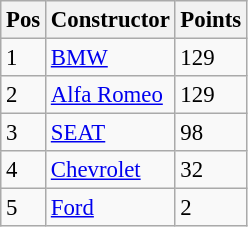<table class="wikitable" style="font-size: 95%;">
<tr>
<th>Pos</th>
<th>Constructor</th>
<th>Points</th>
</tr>
<tr>
<td>1</td>
<td> <a href='#'>BMW</a></td>
<td>129</td>
</tr>
<tr>
<td>2</td>
<td> <a href='#'>Alfa Romeo</a></td>
<td>129</td>
</tr>
<tr>
<td>3</td>
<td> <a href='#'>SEAT</a></td>
<td>98</td>
</tr>
<tr>
<td>4</td>
<td> <a href='#'>Chevrolet</a></td>
<td>32</td>
</tr>
<tr>
<td>5</td>
<td> <a href='#'>Ford</a></td>
<td>2</td>
</tr>
</table>
